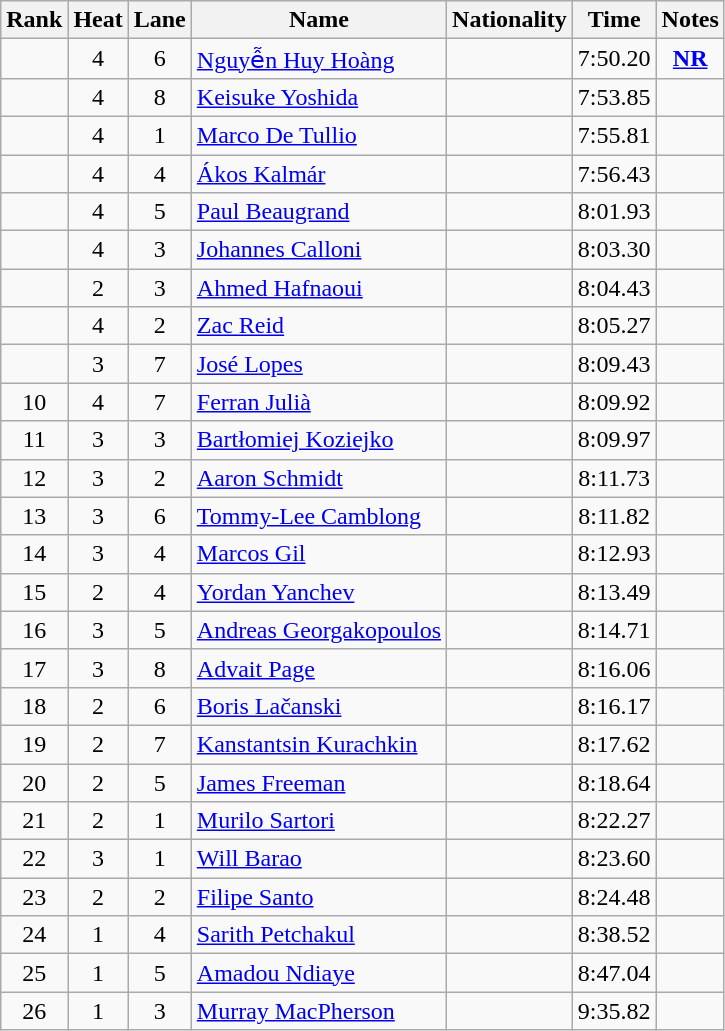<table class="wikitable sortable" style="text-align:center">
<tr>
<th>Rank</th>
<th>Heat</th>
<th>Lane</th>
<th>Name</th>
<th>Nationality</th>
<th>Time</th>
<th>Notes</th>
</tr>
<tr>
<td></td>
<td>4</td>
<td>6</td>
<td align=left><a href='#'>Nguyễn Huy Hoàng</a></td>
<td align=left></td>
<td>7:50.20</td>
<td><strong><a href='#'>NR</a></strong></td>
</tr>
<tr>
<td></td>
<td>4</td>
<td>8</td>
<td align=left><a href='#'>Keisuke Yoshida</a></td>
<td align=left></td>
<td>7:53.85</td>
<td></td>
</tr>
<tr>
<td></td>
<td>4</td>
<td>1</td>
<td align=left><a href='#'>Marco De Tullio</a></td>
<td align=left></td>
<td>7:55.81</td>
<td></td>
</tr>
<tr>
<td></td>
<td>4</td>
<td>4</td>
<td align=left><a href='#'>Ákos Kalmár</a></td>
<td align=left></td>
<td>7:56.43</td>
<td></td>
</tr>
<tr>
<td></td>
<td>4</td>
<td>5</td>
<td align=left><a href='#'>Paul Beaugrand</a></td>
<td align=left></td>
<td>8:01.93</td>
<td></td>
</tr>
<tr>
<td></td>
<td>4</td>
<td>3</td>
<td align=left><a href='#'>Johannes Calloni</a></td>
<td align=left></td>
<td>8:03.30</td>
<td></td>
</tr>
<tr>
<td></td>
<td>2</td>
<td>3</td>
<td align=left><a href='#'>Ahmed Hafnaoui</a></td>
<td align=left></td>
<td>8:04.43</td>
<td></td>
</tr>
<tr>
<td></td>
<td>4</td>
<td>2</td>
<td align=left><a href='#'>Zac Reid</a></td>
<td align=left></td>
<td>8:05.27</td>
<td></td>
</tr>
<tr>
<td></td>
<td>3</td>
<td>7</td>
<td align=left><a href='#'>José Lopes</a></td>
<td align=left></td>
<td>8:09.43</td>
<td></td>
</tr>
<tr>
<td>10</td>
<td>4</td>
<td>7</td>
<td align=left><a href='#'>Ferran Julià</a></td>
<td align=left></td>
<td>8:09.92</td>
<td></td>
</tr>
<tr>
<td>11</td>
<td>3</td>
<td>3</td>
<td align=left><a href='#'>Bartłomiej Koziejko</a></td>
<td align=left></td>
<td>8:09.97</td>
<td></td>
</tr>
<tr>
<td>12</td>
<td>3</td>
<td>2</td>
<td align=left><a href='#'>Aaron Schmidt</a></td>
<td align=left></td>
<td>8:11.73</td>
<td></td>
</tr>
<tr>
<td>13</td>
<td>3</td>
<td>6</td>
<td align=left><a href='#'>Tommy-Lee Camblong</a></td>
<td align=left></td>
<td>8:11.82</td>
<td></td>
</tr>
<tr>
<td>14</td>
<td>3</td>
<td>4</td>
<td align=left><a href='#'>Marcos Gil</a></td>
<td align=left></td>
<td>8:12.93</td>
<td></td>
</tr>
<tr>
<td>15</td>
<td>2</td>
<td>4</td>
<td align=left><a href='#'>Yordan Yanchev</a></td>
<td align=left></td>
<td>8:13.49</td>
<td></td>
</tr>
<tr>
<td>16</td>
<td>3</td>
<td>5</td>
<td align=left><a href='#'>Andreas Georgakopoulos</a></td>
<td align=left></td>
<td>8:14.71</td>
<td></td>
</tr>
<tr>
<td>17</td>
<td>3</td>
<td>8</td>
<td align=left><a href='#'>Advait Page</a></td>
<td align=left></td>
<td>8:16.06</td>
<td></td>
</tr>
<tr>
<td>18</td>
<td>2</td>
<td>6</td>
<td align=left><a href='#'>Boris Lačanski</a></td>
<td align=left></td>
<td>8:16.17</td>
<td></td>
</tr>
<tr>
<td>19</td>
<td>2</td>
<td>7</td>
<td align=left><a href='#'>Kanstantsin Kurachkin</a></td>
<td align=left></td>
<td>8:17.62</td>
<td></td>
</tr>
<tr>
<td>20</td>
<td>2</td>
<td>5</td>
<td align=left><a href='#'>James Freeman</a></td>
<td align=left></td>
<td>8:18.64</td>
<td></td>
</tr>
<tr>
<td>21</td>
<td>2</td>
<td>1</td>
<td align=left><a href='#'>Murilo Sartori</a></td>
<td align=left></td>
<td>8:22.27</td>
<td></td>
</tr>
<tr>
<td>22</td>
<td>3</td>
<td>1</td>
<td align=left><a href='#'>Will Barao</a></td>
<td align=left></td>
<td>8:23.60</td>
<td></td>
</tr>
<tr>
<td>23</td>
<td>2</td>
<td>2</td>
<td align=left><a href='#'>Filipe Santo</a></td>
<td align=left></td>
<td>8:24.48</td>
<td></td>
</tr>
<tr>
<td>24</td>
<td>1</td>
<td>4</td>
<td align=left><a href='#'>Sarith Petchakul</a></td>
<td align=left></td>
<td>8:38.52</td>
<td></td>
</tr>
<tr>
<td>25</td>
<td>1</td>
<td>5</td>
<td align=left><a href='#'>Amadou Ndiaye</a></td>
<td align=left></td>
<td>8:47.04</td>
<td></td>
</tr>
<tr>
<td>26</td>
<td>1</td>
<td>3</td>
<td align=left><a href='#'>Murray MacPherson</a></td>
<td align=left></td>
<td>9:35.82</td>
<td></td>
</tr>
</table>
